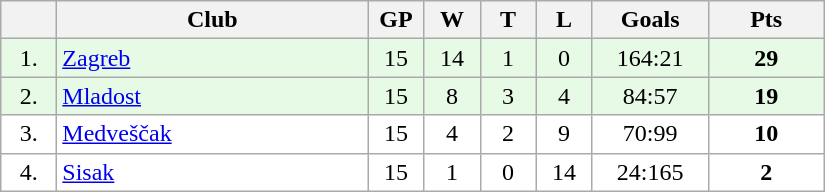<table class="wikitable">
<tr>
<th width="30"></th>
<th width="200">Club</th>
<th width="30">GP</th>
<th width="30">W</th>
<th width="30">T</th>
<th width="30">L</th>
<th width="70">Goals</th>
<th width="70">Pts</th>
</tr>
<tr bgcolor="#e6fae6" align="center">
<td>1.</td>
<td align="left"><a href='#'>Zagreb</a></td>
<td>15</td>
<td>14</td>
<td>1</td>
<td>0</td>
<td>164:21</td>
<td><strong>29</strong></td>
</tr>
<tr bgcolor="#e6fae6" align="center">
<td>2.</td>
<td align="left"><a href='#'>Mladost</a></td>
<td>15</td>
<td>8</td>
<td>3</td>
<td>4</td>
<td>84:57</td>
<td><strong>19</strong></td>
</tr>
<tr bgcolor="#FFFFFF" align="center">
<td>3.</td>
<td align="left"><a href='#'>Medveščak</a></td>
<td>15</td>
<td>4</td>
<td>2</td>
<td>9</td>
<td>70:99</td>
<td><strong>10</strong></td>
</tr>
<tr bgcolor="#FFFFFF" align="center">
<td>4.</td>
<td align="left"><a href='#'>Sisak</a></td>
<td>15</td>
<td>1</td>
<td>0</td>
<td>14</td>
<td>24:165</td>
<td><strong>2</strong></td>
</tr>
</table>
